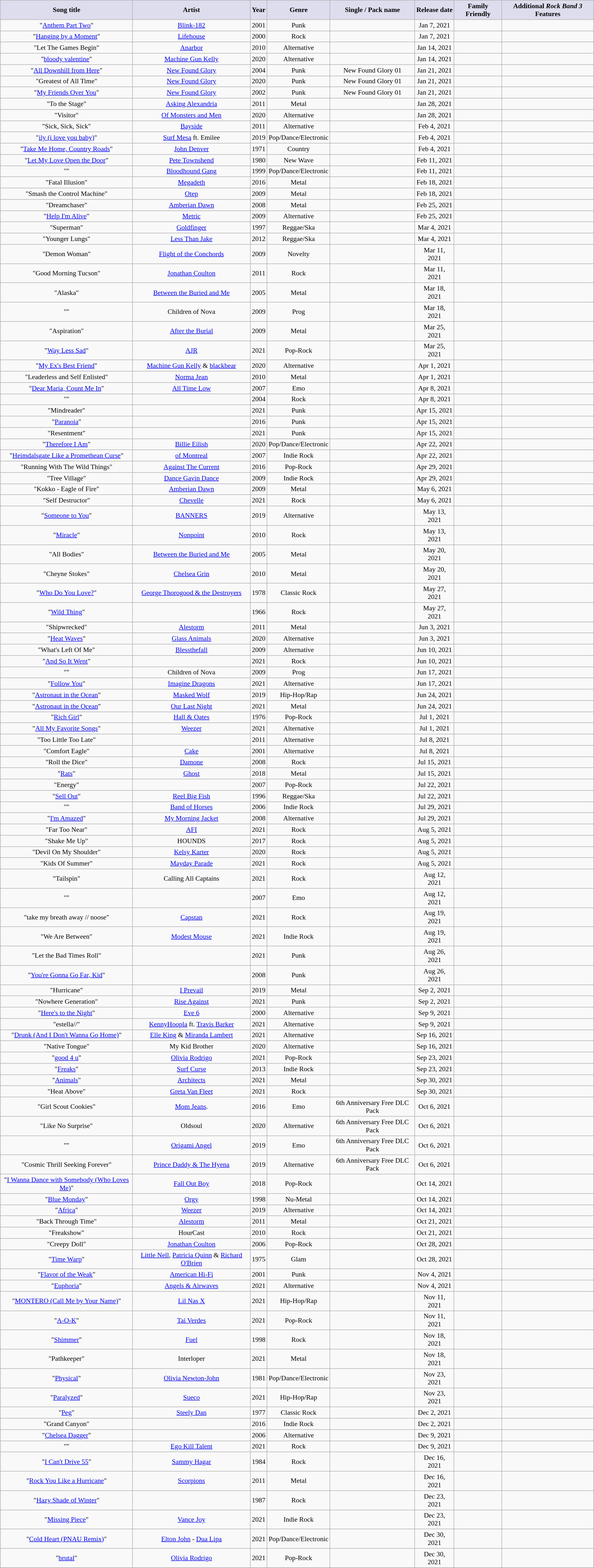<table class="wikitable sortable" border="1" style="font-size:90%; text-align:center; margin:5px;">
<tr>
<th style="background:#dde;">Song title</th>
<th style="background:#dde;">Artist</th>
<th style="background:#dde;">Year</th>
<th style="background:#dde;">Genre</th>
<th style="background:#dde;">Single / Pack name</th>
<th style="background:#dde;">Release date</th>
<th style="background:#dde;">Family Friendly</th>
<th style="background:#dde;">Additional <em>Rock Band 3</em> Features</th>
</tr>
<tr>
<td>"<a href='#'>Anthem Part Two</a>"</td>
<td><a href='#'>Blink-182</a></td>
<td>2001</td>
<td>Punk</td>
<td></td>
<td>Jan 7, 2021</td>
<td></td>
<td></td>
</tr>
<tr>
<td>"<a href='#'>Hanging by a Moment</a>"</td>
<td><a href='#'>Lifehouse</a></td>
<td>2000</td>
<td>Rock</td>
<td></td>
<td>Jan 7, 2021</td>
<td></td>
<td></td>
</tr>
<tr>
<td>"Let The Games Begin"</td>
<td><a href='#'>Anarbor</a></td>
<td>2010</td>
<td>Alternative</td>
<td></td>
<td>Jan 14, 2021</td>
<td></td>
<td></td>
</tr>
<tr>
<td>"<a href='#'>bloody valentine</a>"</td>
<td><a href='#'>Machine Gun Kelly</a></td>
<td>2020</td>
<td>Alternative</td>
<td></td>
<td>Jan 14, 2021</td>
<td></td>
<td></td>
</tr>
<tr>
<td>"<a href='#'>All Downhill from Here</a>"</td>
<td><a href='#'>New Found Glory</a></td>
<td>2004</td>
<td>Punk</td>
<td>New Found Glory 01</td>
<td>Jan 21, 2021</td>
<td></td>
<td></td>
</tr>
<tr>
<td>"Greatest of All Time"</td>
<td><a href='#'>New Found Glory</a></td>
<td>2020</td>
<td>Punk</td>
<td>New Found Glory 01</td>
<td>Jan 21, 2021</td>
<td></td>
<td></td>
</tr>
<tr>
<td>"<a href='#'>My Friends Over You</a>"</td>
<td><a href='#'>New Found Glory</a></td>
<td>2002</td>
<td>Punk</td>
<td>New Found Glory 01</td>
<td>Jan 21, 2021</td>
<td></td>
<td></td>
</tr>
<tr>
<td>"To the Stage"</td>
<td><a href='#'>Asking Alexandria</a></td>
<td>2011</td>
<td>Metal</td>
<td></td>
<td>Jan 28, 2021</td>
<td></td>
<td></td>
</tr>
<tr>
<td>"Visitor"</td>
<td><a href='#'>Of Monsters and Men</a></td>
<td>2020</td>
<td>Alternative</td>
<td></td>
<td>Jan 28, 2021</td>
<td></td>
<td></td>
</tr>
<tr>
<td>"Sick, Sick, Sick"</td>
<td><a href='#'>Bayside</a></td>
<td>2011</td>
<td>Alternative</td>
<td></td>
<td>Feb 4, 2021</td>
<td></td>
<td></td>
</tr>
<tr>
<td>"<a href='#'>ily (i love you baby)</a>"</td>
<td><a href='#'>Surf Mesa</a> ft. Emilee</td>
<td>2019</td>
<td>Pop/Dance/Electronic</td>
<td></td>
<td>Feb 4, 2021</td>
<td></td>
<td></td>
</tr>
<tr>
<td>"<a href='#'>Take Me Home, Country Roads</a>"</td>
<td><a href='#'>John Denver</a></td>
<td>1971</td>
<td>Country</td>
<td></td>
<td>Feb 4, 2021</td>
<td></td>
<td></td>
</tr>
<tr>
<td>"<a href='#'>Let My Love Open the Door</a>"</td>
<td><a href='#'>Pete Townshend</a></td>
<td>1980</td>
<td>New Wave</td>
<td></td>
<td>Feb 11, 2021</td>
<td></td>
<td></td>
</tr>
<tr>
<td>""</td>
<td><a href='#'>Bloodhound Gang</a></td>
<td>1999</td>
<td>Pop/Dance/Electronic</td>
<td></td>
<td>Feb 11, 2021</td>
<td></td>
<td></td>
</tr>
<tr>
<td>"Fatal Illusion"</td>
<td><a href='#'>Megadeth</a></td>
<td>2016</td>
<td>Metal</td>
<td></td>
<td>Feb 18, 2021</td>
<td></td>
<td></td>
</tr>
<tr>
<td>"Smash the Control Machine"</td>
<td><a href='#'>Otep</a></td>
<td>2009</td>
<td>Metal</td>
<td></td>
<td>Feb 18, 2021</td>
<td></td>
<td></td>
</tr>
<tr>
<td>"Dreamchaser"</td>
<td><a href='#'>Amberian Dawn</a></td>
<td>2008</td>
<td>Metal</td>
<td></td>
<td>Feb 25, 2021</td>
<td></td>
<td></td>
</tr>
<tr>
<td>"<a href='#'>Help I'm Alive</a>"</td>
<td><a href='#'>Metric</a></td>
<td>2009</td>
<td>Alternative</td>
<td></td>
<td>Feb 25, 2021</td>
<td></td>
<td></td>
</tr>
<tr>
<td>"Superman"</td>
<td><a href='#'>Goldfinger</a></td>
<td>1997</td>
<td>Reggae/Ska</td>
<td></td>
<td>Mar 4, 2021</td>
<td></td>
<td></td>
</tr>
<tr>
<td>"Younger Lungs"</td>
<td><a href='#'>Less Than Jake</a></td>
<td>2012</td>
<td>Reggae/Ska</td>
<td></td>
<td>Mar 4, 2021</td>
<td></td>
<td></td>
</tr>
<tr>
<td>"Demon Woman"</td>
<td><a href='#'>Flight of the Conchords</a></td>
<td>2009</td>
<td>Novelty</td>
<td></td>
<td>Mar 11, 2021</td>
<td></td>
<td></td>
</tr>
<tr>
<td>"Good Morning Tucson"</td>
<td><a href='#'>Jonathan Coulton</a></td>
<td>2011</td>
<td>Rock</td>
<td></td>
<td>Mar 11, 2021</td>
<td></td>
<td></td>
</tr>
<tr>
<td>"Alaska"</td>
<td><a href='#'>Between the Buried and Me</a></td>
<td>2005</td>
<td>Metal</td>
<td></td>
<td>Mar 18, 2021</td>
<td></td>
<td></td>
</tr>
<tr>
<td>""</td>
<td>Children of Nova</td>
<td>2009</td>
<td>Prog</td>
<td></td>
<td>Mar 18, 2021</td>
<td></td>
<td></td>
</tr>
<tr>
<td>"Aspiration"</td>
<td><a href='#'>After the Burial</a></td>
<td>2009</td>
<td>Metal</td>
<td></td>
<td>Mar 25, 2021</td>
<td></td>
<td></td>
</tr>
<tr>
<td>"<a href='#'>Way Less Sad</a>"</td>
<td><a href='#'>AJR</a></td>
<td>2021</td>
<td>Pop-Rock</td>
<td></td>
<td>Mar 25, 2021</td>
<td></td>
<td></td>
</tr>
<tr>
<td>"<a href='#'>My Ex's Best Friend</a>"</td>
<td><a href='#'>Machine Gun Kelly</a> & <a href='#'>blackbear</a></td>
<td>2020</td>
<td>Alternative</td>
<td></td>
<td>Apr 1, 2021</td>
<td></td>
<td></td>
</tr>
<tr>
<td>"Leaderless and Self Enlisted"</td>
<td><a href='#'>Norma Jean</a></td>
<td>2010</td>
<td>Metal</td>
<td></td>
<td>Apr 1, 2021</td>
<td></td>
<td></td>
</tr>
<tr>
<td>"<a href='#'>Dear Maria, Count Me In</a>"</td>
<td><a href='#'>All Time Low</a></td>
<td>2007</td>
<td>Emo</td>
<td></td>
<td>Apr 8, 2021</td>
<td></td>
<td></td>
</tr>
<tr>
<td>""</td>
<td></td>
<td>2004</td>
<td>Rock</td>
<td></td>
<td>Apr 8, 2021</td>
<td></td>
<td></td>
</tr>
<tr>
<td>"Mindreader"</td>
<td></td>
<td>2021</td>
<td>Punk</td>
<td></td>
<td>Apr 15, 2021</td>
<td></td>
<td></td>
</tr>
<tr>
<td>"<a href='#'>Paranoia</a>"</td>
<td></td>
<td>2016</td>
<td>Punk</td>
<td></td>
<td>Apr 15, 2021</td>
<td></td>
<td></td>
</tr>
<tr>
<td>"Resentment"</td>
<td></td>
<td>2021</td>
<td>Punk</td>
<td></td>
<td>Apr 15, 2021</td>
<td></td>
<td></td>
</tr>
<tr>
<td>"<a href='#'>Therefore I Am</a>"</td>
<td><a href='#'>Billie Eilish</a></td>
<td>2020</td>
<td>Pop/Dance/Electronic</td>
<td></td>
<td>Apr 22, 2021</td>
<td></td>
<td></td>
</tr>
<tr>
<td>"<a href='#'>Heimdalsgate Like a Promethean Curse</a>"</td>
<td><a href='#'>of Montreal</a></td>
<td>2007</td>
<td>Indie Rock</td>
<td></td>
<td>Apr 22, 2021</td>
<td></td>
<td></td>
</tr>
<tr>
<td>"Running With The Wild Things"</td>
<td><a href='#'>Against The Current</a></td>
<td>2016</td>
<td>Pop-Rock</td>
<td></td>
<td>Apr 29, 2021</td>
<td></td>
<td></td>
</tr>
<tr>
<td>"Tree Village"</td>
<td><a href='#'>Dance Gavin Dance</a></td>
<td>2009</td>
<td>Indie Rock</td>
<td></td>
<td>Apr 29, 2021</td>
<td></td>
<td></td>
</tr>
<tr>
<td>"Kokko - Eagle of Fire"</td>
<td><a href='#'>Amberian Dawn</a></td>
<td>2009</td>
<td>Metal</td>
<td></td>
<td>May 6, 2021</td>
<td></td>
<td></td>
</tr>
<tr>
<td>"Self Destructor"</td>
<td><a href='#'>Chevelle</a></td>
<td>2021</td>
<td>Rock</td>
<td></td>
<td>May 6, 2021</td>
<td></td>
<td></td>
</tr>
<tr>
<td>"<a href='#'>Someone to You</a>"</td>
<td><a href='#'>BANNERS</a></td>
<td>2019</td>
<td>Alternative</td>
<td></td>
<td>May 13, 2021</td>
<td></td>
<td></td>
</tr>
<tr>
<td>"<a href='#'>Miracle</a>"</td>
<td><a href='#'>Nonpoint</a></td>
<td>2010</td>
<td>Rock</td>
<td></td>
<td>May 13, 2021</td>
<td></td>
<td></td>
</tr>
<tr>
<td>"All Bodies"</td>
<td><a href='#'>Between the Buried and Me</a></td>
<td>2005</td>
<td>Metal</td>
<td></td>
<td>May 20, 2021</td>
<td></td>
<td></td>
</tr>
<tr>
<td>"Cheyne Stokes"</td>
<td><a href='#'>Chelsea Grin</a></td>
<td>2010</td>
<td>Metal</td>
<td></td>
<td>May 20, 2021</td>
<td></td>
<td></td>
</tr>
<tr>
<td>"<a href='#'>Who Do You Love?</a>"</td>
<td><a href='#'>George Thorogood & the Destroyers</a></td>
<td>1978</td>
<td>Classic Rock</td>
<td></td>
<td>May 27, 2021</td>
<td></td>
<td></td>
</tr>
<tr>
<td>"<a href='#'>Wild Thing</a>"</td>
<td></td>
<td>1966</td>
<td>Rock</td>
<td></td>
<td>May 27, 2021</td>
<td></td>
<td></td>
</tr>
<tr>
<td>"Shipwrecked"</td>
<td><a href='#'>Alestorm</a></td>
<td>2011</td>
<td>Metal</td>
<td></td>
<td>Jun 3, 2021</td>
<td></td>
<td></td>
</tr>
<tr>
<td>"<a href='#'>Heat Waves</a>"</td>
<td><a href='#'>Glass Animals</a></td>
<td>2020</td>
<td>Alternative</td>
<td></td>
<td>Jun 3, 2021</td>
<td></td>
<td></td>
</tr>
<tr>
<td>"What's Left Of Me"</td>
<td><a href='#'>Blessthefall</a></td>
<td>2009</td>
<td>Alternative</td>
<td></td>
<td>Jun 10, 2021</td>
<td></td>
<td></td>
</tr>
<tr>
<td>"<a href='#'>And So It Went</a>"</td>
<td></td>
<td>2021</td>
<td>Rock</td>
<td></td>
<td>Jun 10, 2021</td>
<td></td>
<td></td>
</tr>
<tr>
<td>""</td>
<td>Children of Nova</td>
<td>2009</td>
<td>Prog</td>
<td></td>
<td>Jun 17, 2021</td>
<td></td>
<td></td>
</tr>
<tr>
<td>"<a href='#'>Follow You</a>"</td>
<td><a href='#'>Imagine Dragons</a></td>
<td>2021</td>
<td>Alternative</td>
<td></td>
<td>Jun 17, 2021</td>
<td></td>
<td></td>
</tr>
<tr>
<td>"<a href='#'>Astronaut in the Ocean</a>"</td>
<td><a href='#'>Masked Wolf</a></td>
<td>2019</td>
<td>Hip-Hop/Rap</td>
<td></td>
<td>Jun 24, 2021</td>
<td></td>
<td></td>
</tr>
<tr>
<td>"<a href='#'>Astronaut in the Ocean</a>"</td>
<td><a href='#'>Our Last Night</a></td>
<td>2021</td>
<td>Metal</td>
<td></td>
<td>Jun 24, 2021</td>
<td></td>
<td></td>
</tr>
<tr>
<td>"<a href='#'>Rich Girl</a>"</td>
<td><a href='#'>Hall & Oates</a></td>
<td>1976</td>
<td>Pop-Rock</td>
<td></td>
<td>Jul 1, 2021</td>
<td></td>
<td></td>
</tr>
<tr>
<td>"<a href='#'>All My Favorite Songs</a>"</td>
<td><a href='#'>Weezer</a></td>
<td>2021</td>
<td>Alternative</td>
<td></td>
<td>Jul 1, 2021</td>
<td></td>
<td></td>
</tr>
<tr>
<td>"Too Little Too Late"</td>
<td></td>
<td>2011</td>
<td>Alternative</td>
<td></td>
<td>Jul 8, 2021</td>
<td></td>
<td></td>
</tr>
<tr>
<td>"Comfort Eagle"</td>
<td><a href='#'>Cake</a></td>
<td>2001</td>
<td>Alternative</td>
<td></td>
<td>Jul 8, 2021</td>
<td></td>
<td></td>
</tr>
<tr>
<td>"Roll the Dice"</td>
<td><a href='#'>Damone</a></td>
<td>2008</td>
<td>Rock</td>
<td></td>
<td>Jul 15, 2021</td>
<td></td>
<td></td>
</tr>
<tr>
<td>"<a href='#'>Rats</a>"</td>
<td><a href='#'>Ghost</a></td>
<td>2018</td>
<td>Metal</td>
<td></td>
<td>Jul 15, 2021</td>
<td></td>
<td></td>
</tr>
<tr>
<td>"Energy"</td>
<td></td>
<td>2007</td>
<td>Pop-Rock</td>
<td></td>
<td>Jul 22, 2021</td>
<td></td>
<td></td>
</tr>
<tr>
<td>"<a href='#'>Sell Out</a>"</td>
<td><a href='#'>Reel Big Fish</a></td>
<td>1996</td>
<td>Reggae/Ska</td>
<td></td>
<td>Jul 22, 2021</td>
<td></td>
<td></td>
</tr>
<tr>
<td>""</td>
<td><a href='#'>Band of Horses</a></td>
<td>2006</td>
<td>Indie Rock</td>
<td></td>
<td>Jul 29, 2021</td>
<td></td>
<td></td>
</tr>
<tr>
<td>"<a href='#'>I'm Amazed</a>"</td>
<td><a href='#'>My Morning Jacket</a></td>
<td>2008</td>
<td>Alternative</td>
<td></td>
<td>Jul 29, 2021</td>
<td></td>
<td></td>
</tr>
<tr>
<td>"Far Too Near"</td>
<td><a href='#'>AFI</a></td>
<td>2021</td>
<td>Rock</td>
<td></td>
<td>Aug 5, 2021</td>
<td></td>
<td></td>
</tr>
<tr>
<td>"Shake Me Up"</td>
<td>HOUNDS</td>
<td>2017</td>
<td>Rock</td>
<td></td>
<td>Aug 5, 2021</td>
<td></td>
<td></td>
</tr>
<tr>
<td>"Devil On My Shoulder"</td>
<td><a href='#'>Kelsy Karter</a></td>
<td>2020</td>
<td>Rock</td>
<td></td>
<td>Aug 5, 2021</td>
<td></td>
<td></td>
</tr>
<tr>
<td>"Kids Of Summer"</td>
<td><a href='#'>Mayday Parade</a></td>
<td>2021</td>
<td>Rock</td>
<td></td>
<td>Aug 5, 2021</td>
<td></td>
<td></td>
</tr>
<tr>
<td>"Tailspin"</td>
<td>Calling All Captains</td>
<td>2021</td>
<td>Rock</td>
<td></td>
<td>Aug 12, 2021</td>
<td></td>
<td></td>
</tr>
<tr>
<td>""</td>
<td></td>
<td>2007</td>
<td>Emo</td>
<td></td>
<td>Aug 12, 2021</td>
<td></td>
<td></td>
</tr>
<tr>
<td>"take my breath away // noose"</td>
<td><a href='#'>Capstan</a></td>
<td>2021</td>
<td>Rock</td>
<td></td>
<td>Aug 19, 2021</td>
<td></td>
<td></td>
</tr>
<tr>
<td>"We Are Between"</td>
<td><a href='#'>Modest Mouse</a></td>
<td>2021</td>
<td>Indie Rock</td>
<td></td>
<td>Aug 19, 2021</td>
<td></td>
<td></td>
</tr>
<tr>
<td>"Let the Bad Times Roll"</td>
<td></td>
<td>2021</td>
<td>Punk</td>
<td></td>
<td>Aug 26, 2021</td>
<td></td>
<td></td>
</tr>
<tr>
<td>"<a href='#'>You're Gonna Go Far, Kid</a>"</td>
<td></td>
<td>2008</td>
<td>Punk</td>
<td></td>
<td>Aug 26, 2021</td>
<td></td>
<td></td>
</tr>
<tr>
<td>"Hurricane"</td>
<td><a href='#'>I Prevail</a></td>
<td>2019</td>
<td>Metal</td>
<td></td>
<td>Sep 2, 2021</td>
<td></td>
<td></td>
</tr>
<tr>
<td>"Nowhere Generation"</td>
<td><a href='#'>Rise Against</a></td>
<td>2021</td>
<td>Punk</td>
<td></td>
<td>Sep 2, 2021</td>
<td></td>
<td></td>
</tr>
<tr>
<td>"<a href='#'>Here's to the Night</a>"</td>
<td><a href='#'>Eve 6</a></td>
<td>2000</td>
<td>Alternative</td>
<td></td>
<td>Sep 9, 2021</td>
<td></td>
<td></td>
</tr>
<tr>
<td>"estella//"</td>
<td><a href='#'>KennyHoopla</a> ft. <a href='#'>Travis Barker</a></td>
<td>2021</td>
<td>Alternative</td>
<td></td>
<td>Sep 9, 2021</td>
<td></td>
<td></td>
</tr>
<tr>
<td>"<a href='#'>Drunk (And I Don't Wanna Go Home)</a>"</td>
<td><a href='#'>Elle King</a> & <a href='#'>Miranda Lambert</a></td>
<td>2021</td>
<td>Alternative</td>
<td></td>
<td>Sep 16, 2021</td>
<td></td>
<td></td>
</tr>
<tr>
<td>"Native Tongue"</td>
<td>My Kid Brother</td>
<td>2020</td>
<td>Alternative</td>
<td></td>
<td>Sep 16, 2021</td>
<td></td>
<td></td>
</tr>
<tr>
<td>"<a href='#'>good 4 u</a>"</td>
<td><a href='#'>Olivia Rodrigo</a></td>
<td>2021</td>
<td>Pop-Rock</td>
<td></td>
<td>Sep 23, 2021</td>
<td></td>
<td></td>
</tr>
<tr>
<td>"<a href='#'>Freaks</a>"</td>
<td><a href='#'>Surf Curse</a></td>
<td>2013</td>
<td>Indie Rock</td>
<td></td>
<td>Sep 23, 2021</td>
<td></td>
<td></td>
</tr>
<tr>
<td>"<a href='#'>Animals</a>"</td>
<td><a href='#'>Architects</a></td>
<td>2021</td>
<td>Metal</td>
<td></td>
<td>Sep 30, 2021</td>
<td></td>
<td></td>
</tr>
<tr>
<td>"Heat Above"</td>
<td><a href='#'>Greta Van Fleet</a></td>
<td>2021</td>
<td>Rock</td>
<td></td>
<td>Sep 30, 2021</td>
<td></td>
<td></td>
</tr>
<tr>
<td>"Girl Scout Cookies"</td>
<td><a href='#'>Mom Jeans</a>.</td>
<td>2016</td>
<td>Emo</td>
<td>6th Anniversary Free DLC Pack</td>
<td>Oct 6, 2021</td>
<td></td>
<td></td>
</tr>
<tr>
<td>"Like No Surprise"</td>
<td>Oldsoul</td>
<td>2020</td>
<td>Alternative</td>
<td>6th Anniversary Free DLC Pack</td>
<td>Oct 6, 2021</td>
<td></td>
<td></td>
</tr>
<tr>
<td>""</td>
<td><a href='#'>Origami Angel</a></td>
<td>2019</td>
<td>Emo</td>
<td>6th Anniversary Free DLC Pack</td>
<td>Oct 6, 2021</td>
<td></td>
<td></td>
</tr>
<tr>
<td>"Cosmic Thrill Seeking Forever"</td>
<td><a href='#'>Prince Daddy & The Hyena</a></td>
<td>2019</td>
<td>Alternative</td>
<td>6th Anniversary Free DLC Pack</td>
<td>Oct 6, 2021</td>
<td></td>
<td></td>
</tr>
<tr>
<td>"<a href='#'>I Wanna Dance with Somebody (Who Loves Me)</a>"</td>
<td><a href='#'>Fall Out Boy</a></td>
<td>2018</td>
<td>Pop-Rock</td>
<td></td>
<td>Oct 14, 2021</td>
<td></td>
<td></td>
</tr>
<tr>
<td>"<a href='#'>Blue Monday</a>"</td>
<td><a href='#'>Orgy</a></td>
<td>1998</td>
<td>Nu-Metal</td>
<td></td>
<td>Oct 14, 2021</td>
<td></td>
<td></td>
</tr>
<tr>
<td>"<a href='#'>Africa</a>"</td>
<td><a href='#'>Weezer</a></td>
<td>2019</td>
<td>Alternative</td>
<td></td>
<td>Oct 14, 2021</td>
<td></td>
<td></td>
</tr>
<tr>
<td>"Back Through Time"</td>
<td><a href='#'>Alestorm</a></td>
<td>2011</td>
<td>Metal</td>
<td></td>
<td>Oct 21, 2021</td>
<td></td>
<td></td>
</tr>
<tr>
<td>"Freakshow"</td>
<td>HourCast</td>
<td>2010</td>
<td>Rock</td>
<td></td>
<td>Oct 21, 2021</td>
<td></td>
<td></td>
</tr>
<tr>
<td>"Creepy Doll"</td>
<td><a href='#'>Jonathan Coulton</a></td>
<td>2006</td>
<td>Pop-Rock</td>
<td></td>
<td>Oct 28, 2021</td>
<td></td>
<td></td>
</tr>
<tr>
<td>"<a href='#'>Time Warp</a>"</td>
<td><a href='#'>Little Nell</a>, <a href='#'>Patricia Quinn</a> & <a href='#'>Richard O'Brien</a></td>
<td>1975</td>
<td>Glam</td>
<td></td>
<td>Oct 28, 2021</td>
<td></td>
<td></td>
</tr>
<tr>
<td>"<a href='#'>Flavor of the Weak</a>"</td>
<td><a href='#'>American Hi-Fi</a></td>
<td>2001</td>
<td>Punk</td>
<td></td>
<td>Nov 4, 2021</td>
<td></td>
<td></td>
</tr>
<tr>
<td>"<a href='#'>Euphoria</a>"</td>
<td><a href='#'>Angels & Airwaves</a></td>
<td>2021</td>
<td>Alternative</td>
<td></td>
<td>Nov 4, 2021</td>
<td></td>
<td></td>
</tr>
<tr>
<td>"<a href='#'>MONTERO (Call Me by Your Name)</a>"</td>
<td><a href='#'>Lil Nas X</a></td>
<td>2021</td>
<td>Hip-Hop/Rap</td>
<td></td>
<td>Nov 11, 2021</td>
<td></td>
<td></td>
</tr>
<tr>
<td>"<a href='#'>A-O-K</a>"</td>
<td><a href='#'>Tai Verdes</a></td>
<td>2021</td>
<td>Pop-Rock</td>
<td></td>
<td>Nov 11, 2021</td>
<td></td>
<td></td>
</tr>
<tr>
<td>"<a href='#'>Shimmer</a>"</td>
<td><a href='#'>Fuel</a></td>
<td>1998</td>
<td>Rock</td>
<td></td>
<td>Nov 18, 2021</td>
<td></td>
<td></td>
</tr>
<tr>
<td>"Pathkeeper"</td>
<td>Interloper</td>
<td>2021</td>
<td>Metal</td>
<td></td>
<td>Nov 18, 2021</td>
<td></td>
<td></td>
</tr>
<tr>
<td>"<a href='#'>Physical</a>"</td>
<td><a href='#'>Olivia Newton-John</a></td>
<td>1981</td>
<td>Pop/Dance/Electronic</td>
<td></td>
<td>Nov 23, 2021</td>
<td></td>
<td></td>
</tr>
<tr>
<td>"<a href='#'>Paralyzed</a>"</td>
<td><a href='#'>Sueco</a></td>
<td>2021</td>
<td>Hip-Hop/Rap</td>
<td></td>
<td>Nov 23, 2021</td>
<td></td>
<td></td>
</tr>
<tr>
<td>"<a href='#'>Peg</a>"</td>
<td><a href='#'>Steely Dan</a></td>
<td>1977</td>
<td>Classic Rock</td>
<td></td>
<td>Dec 2, 2021</td>
<td></td>
<td></td>
</tr>
<tr>
<td>"Grand Canyon"</td>
<td></td>
<td>2016</td>
<td>Indie Rock</td>
<td></td>
<td>Dec 2, 2021</td>
<td></td>
<td></td>
</tr>
<tr>
<td>"<a href='#'>Chelsea Dagger</a>"</td>
<td></td>
<td>2006</td>
<td>Alternative</td>
<td></td>
<td>Dec 9, 2021</td>
<td></td>
<td></td>
</tr>
<tr>
<td>""</td>
<td><a href='#'>Ego Kill Talent</a></td>
<td>2021</td>
<td>Rock</td>
<td></td>
<td>Dec 9, 2021</td>
<td></td>
<td></td>
</tr>
<tr>
<td>"<a href='#'>I Can't Drive 55</a>"</td>
<td><a href='#'>Sammy Hagar</a></td>
<td>1984</td>
<td>Rock</td>
<td></td>
<td>Dec 16, 2021</td>
<td></td>
<td></td>
</tr>
<tr>
<td>"<a href='#'>Rock You Like a Hurricane</a>"</td>
<td><a href='#'>Scorpions</a></td>
<td>2011</td>
<td>Metal</td>
<td></td>
<td>Dec 16, 2021</td>
<td></td>
<td></td>
</tr>
<tr>
<td>"<a href='#'>Hazy Shade of Winter</a>"</td>
<td></td>
<td>1987</td>
<td>Rock</td>
<td></td>
<td>Dec 23, 2021</td>
<td></td>
<td></td>
</tr>
<tr>
<td>"<a href='#'>Missing Piece</a>"</td>
<td><a href='#'>Vance Joy</a></td>
<td>2021</td>
<td>Indie Rock</td>
<td></td>
<td>Dec 23, 2021</td>
<td></td>
<td></td>
</tr>
<tr>
<td>"<a href='#'>Cold Heart (PNAU Remix)</a>"</td>
<td><a href='#'>Elton John</a> - <a href='#'>Dua Lipa</a></td>
<td>2021</td>
<td>Pop/Dance/Electronic</td>
<td></td>
<td>Dec 30, 2021</td>
<td></td>
<td></td>
</tr>
<tr>
<td>"<a href='#'>brutal</a>"</td>
<td><a href='#'>Olivia Rodrigo</a></td>
<td>2021</td>
<td>Pop-Rock</td>
<td></td>
<td>Dec 30, 2021</td>
<td></td>
<td></td>
</tr>
<tr>
</tr>
</table>
